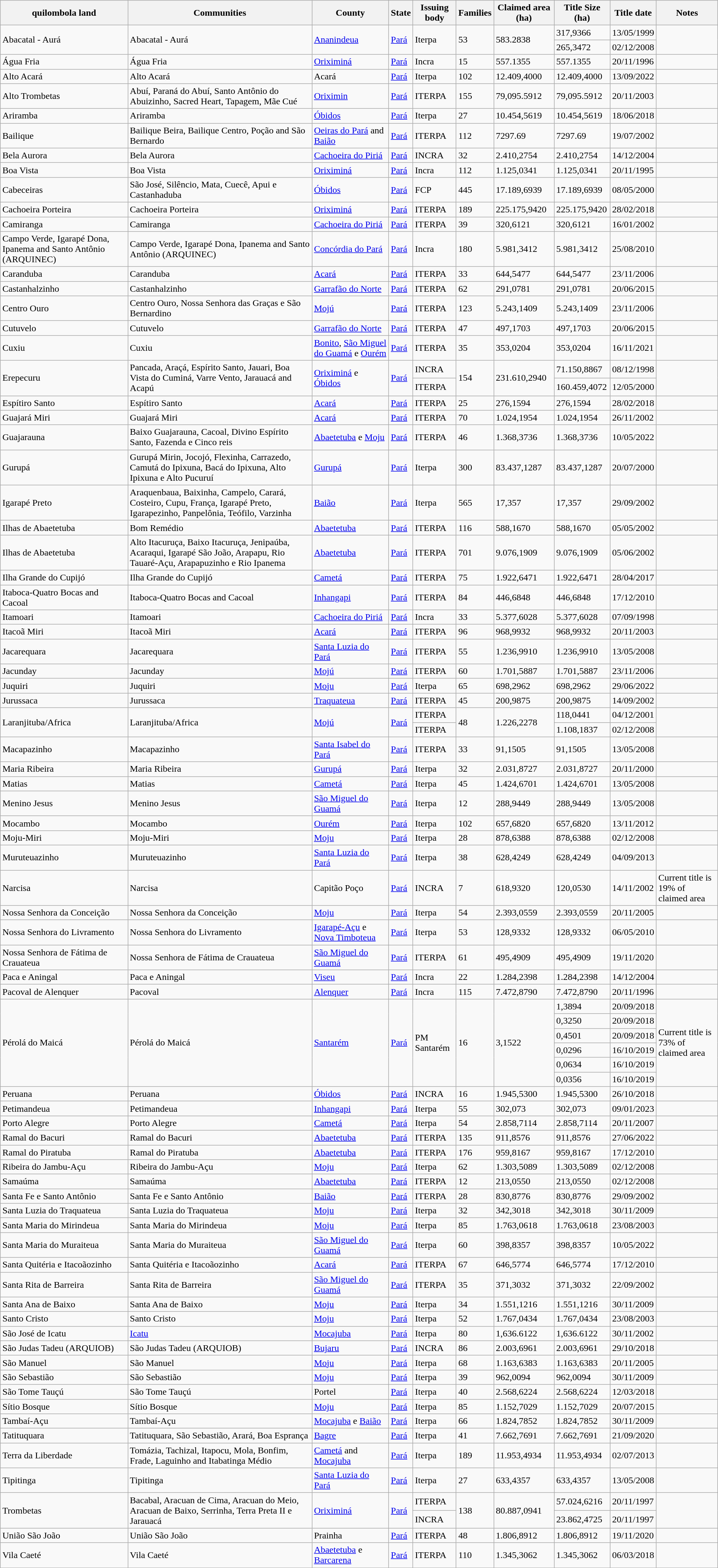<table class="wikitable sortable">
<tr>
<th>quilombola land</th>
<th>Communities</th>
<th>County</th>
<th>State</th>
<th>Issuing body</th>
<th>Families</th>
<th>Claimed area (ha)</th>
<th>Title Size (ha)</th>
<th>Title date</th>
<th>Notes</th>
</tr>
<tr>
<td rowspan="2">Abacatal - Aurá</td>
<td rowspan="2">Abacatal - Aurá</td>
<td rowspan="2"><a href='#'>Ananindeua</a></td>
<td rowspan="2"><a href='#'>Pará</a></td>
<td rowspan="2">Iterpa</td>
<td rowspan="2">53</td>
<td rowspan="2">583.2838</td>
<td>317,9366</td>
<td>13/05/1999</td>
<td rowspan="2"></td>
</tr>
<tr>
<td>265,3472</td>
<td>02/12/2008</td>
</tr>
<tr>
<td>Água Fria</td>
<td>Água Fria</td>
<td><a href='#'>Oriximiná</a></td>
<td><a href='#'>Pará</a></td>
<td>Incra</td>
<td>15</td>
<td>557.1355</td>
<td>557.1355</td>
<td>20/11/1996</td>
<td></td>
</tr>
<tr>
<td>Alto Acará</td>
<td>Alto Acará</td>
<td>Acará</td>
<td><a href='#'>Pará</a></td>
<td>Iterpa</td>
<td>102</td>
<td>12.409,4000</td>
<td>12.409,4000</td>
<td>13/09/2022</td>
<td></td>
</tr>
<tr>
<td>Alto Trombetas</td>
<td>Abuí, Paraná do Abuí, Santo Antônio do Abuizinho, Sacred Heart, Tapagem, Mãe Cué</td>
<td><a href='#'>Oriximin</a></td>
<td><a href='#'>Pará</a></td>
<td>ITERPA</td>
<td>155</td>
<td>79,095.5912</td>
<td>79,095.5912</td>
<td>20/11/2003</td>
<td></td>
</tr>
<tr>
<td>Ariramba</td>
<td>Ariramba</td>
<td><a href='#'>Óbidos</a></td>
<td><a href='#'>Pará</a></td>
<td>Iterpa</td>
<td>27</td>
<td>10.454,5619</td>
<td>10.454,5619</td>
<td>18/06/2018</td>
<td></td>
</tr>
<tr>
<td>Bailique</td>
<td>Bailique Beira, Bailique Centro, Poção and São Bernardo</td>
<td><a href='#'>Oeiras do Pará</a> and <a href='#'>Baião</a></td>
<td><a href='#'>Pará</a></td>
<td>ITERPA</td>
<td>112</td>
<td>7297.69</td>
<td>7297.69</td>
<td>19/07/2002</td>
<td></td>
</tr>
<tr>
<td>Bela Aurora</td>
<td>Bela Aurora</td>
<td><a href='#'>Cachoeira do Piriá</a></td>
<td><a href='#'>Pará</a></td>
<td>INCRA</td>
<td>32</td>
<td>2.410,2754</td>
<td>2.410,2754</td>
<td>14/12/2004</td>
<td></td>
</tr>
<tr>
<td>Boa Vista</td>
<td>Boa Vista</td>
<td><a href='#'>Oriximiná</a></td>
<td><a href='#'>Pará</a></td>
<td>Incra</td>
<td>112</td>
<td>1.125,0341</td>
<td>1.125,0341</td>
<td>20/11/1995</td>
<td></td>
</tr>
<tr>
<td>Cabeceiras</td>
<td>São José, Silêncio, Mata, Cuecê, Apui e Castanhaduba</td>
<td><a href='#'>Óbidos</a></td>
<td><a href='#'>Pará</a></td>
<td>FCP</td>
<td>445</td>
<td>17.189,6939</td>
<td>17.189,6939</td>
<td>08/05/2000</td>
<td></td>
</tr>
<tr>
<td>Cachoeira Porteira</td>
<td>Cachoeira Porteira</td>
<td><a href='#'>Oriximiná</a></td>
<td><a href='#'>Pará</a></td>
<td>ITERPA</td>
<td>189</td>
<td>225.175,9420</td>
<td>225.175,9420</td>
<td>28/02/2018</td>
<td></td>
</tr>
<tr>
<td>Camiranga</td>
<td>Camiranga</td>
<td><a href='#'>Cachoeira do Piriá</a></td>
<td><a href='#'>Pará</a></td>
<td>ITERPA</td>
<td>39</td>
<td>320,6121</td>
<td>320,6121</td>
<td>16/01/2002</td>
<td></td>
</tr>
<tr>
<td>Campo Verde, Igarapé Dona, Ipanema and Santo Antônio (ARQUINEC)</td>
<td>Campo Verde, Igarapé Dona, Ipanema and Santo Antônio (ARQUINEC)</td>
<td><a href='#'>Concórdia do Pará</a></td>
<td><a href='#'>Pará</a></td>
<td>Incra</td>
<td>180</td>
<td>5.981,3412</td>
<td>5.981,3412</td>
<td>25/08/2010</td>
<td></td>
</tr>
<tr>
<td>Caranduba</td>
<td>Caranduba</td>
<td><a href='#'>Acará</a></td>
<td><a href='#'>Pará</a></td>
<td>ITERPA</td>
<td>33</td>
<td>644,5477</td>
<td>644,5477</td>
<td>23/11/2006</td>
<td></td>
</tr>
<tr>
<td>Castanhalzinho</td>
<td>Castanhalzinho</td>
<td><a href='#'>Garrafão do Norte</a></td>
<td><a href='#'>Pará</a></td>
<td>ITERPA</td>
<td>62</td>
<td>291,0781</td>
<td>291,0781</td>
<td>20/06/2015</td>
<td></td>
</tr>
<tr>
<td>Centro Ouro</td>
<td>Centro Ouro, Nossa Senhora das Graças e São Bernardino</td>
<td><a href='#'>Mojú</a></td>
<td><a href='#'>Pará</a></td>
<td>ITERPA</td>
<td>123</td>
<td>5.243,1409</td>
<td>5.243,1409</td>
<td>23/11/2006</td>
<td></td>
</tr>
<tr>
<td>Cutuvelo</td>
<td>Cutuvelo</td>
<td><a href='#'>Garrafão do Norte</a></td>
<td><a href='#'>Pará</a></td>
<td>ITERPA</td>
<td>47</td>
<td>497,1703</td>
<td>497,1703</td>
<td>20/06/2015</td>
<td></td>
</tr>
<tr>
<td>Cuxiu</td>
<td>Cuxiu</td>
<td><a href='#'>Bonito</a>, <a href='#'>São Miguel do Guamá</a> e <a href='#'>Ourém</a></td>
<td><a href='#'>Pará</a></td>
<td>ITERPA</td>
<td>35</td>
<td>353,0204</td>
<td>353,0204</td>
<td>16/11/2021</td>
<td></td>
</tr>
<tr>
<td rowspan="2">Erepecuru</td>
<td rowspan="2">Pancada, Araçá, Espírito Santo, Jauari, Boa Vista do Cuminá, Varre Vento, Jarauacá and Acapú</td>
<td rowspan="2"><a href='#'>Oriximiná</a> e <a href='#'>Óbidos</a></td>
<td rowspan="2"><a href='#'>Pará</a></td>
<td>INCRA</td>
<td rowspan="2">154</td>
<td rowspan="2">231.610,2940</td>
<td>71.150,8867</td>
<td>08/12/1998</td>
<td rowspan="2"></td>
</tr>
<tr>
<td>ITERPA</td>
<td>160.459,4072</td>
<td>12/05/2000</td>
</tr>
<tr>
<td>Espítiro Santo</td>
<td>Espítiro Santo</td>
<td><a href='#'>Acará</a></td>
<td><a href='#'>Pará</a></td>
<td>ITERPA</td>
<td>25</td>
<td>276,1594</td>
<td>276,1594</td>
<td>28/02/2018</td>
<td></td>
</tr>
<tr>
<td>Guajará Miri</td>
<td>Guajará Miri</td>
<td><a href='#'>Acará</a></td>
<td><a href='#'>Pará</a></td>
<td>ITERPA</td>
<td>70</td>
<td>1.024,1954</td>
<td>1.024,1954</td>
<td>26/11/2002</td>
<td></td>
</tr>
<tr>
<td>Guajarauna</td>
<td>Baixo Guajarauna, Cacoal, Divino Espírito Santo, Fazenda e Cinco reis</td>
<td><a href='#'>Abaetetuba</a> e <a href='#'>Moju</a></td>
<td><a href='#'>Pará</a></td>
<td>ITERPA</td>
<td>46</td>
<td>1.368,3736</td>
<td>1.368,3736</td>
<td>10/05/2022</td>
<td></td>
</tr>
<tr>
<td>Gurupá</td>
<td>Gurupá Mirin, Jocojó, Flexinha, Carrazedo, Camutá do Ipixuna, Bacá do Ipixuna, Alto Ipixuna e Alto Pucuruí</td>
<td><a href='#'>Gurupá</a></td>
<td><a href='#'>Pará</a></td>
<td>Iterpa</td>
<td>300</td>
<td>83.437,1287</td>
<td>83.437,1287</td>
<td>20/07/2000</td>
<td></td>
</tr>
<tr>
<td>Igarapé Preto</td>
<td>Araquenbaua, Baixinha, Campelo, Carará, Costeiro, Cupu, França, Igarapé Preto, Igarapezinho, Panpelônia, Teófilo, Varzinha</td>
<td><a href='#'>Baião</a></td>
<td><a href='#'>Pará</a></td>
<td>Iterpa</td>
<td>565</td>
<td>17,357</td>
<td>17,357</td>
<td>29/09/2002</td>
<td></td>
</tr>
<tr>
<td>Ilhas de Abaetetuba</td>
<td>Bom Remédio</td>
<td><a href='#'>Abaetetuba</a></td>
<td><a href='#'>Pará</a></td>
<td>ITERPA</td>
<td>116</td>
<td>588,1670</td>
<td>588,1670</td>
<td>05/05/2002</td>
<td></td>
</tr>
<tr>
<td>Ilhas de Abaetetuba</td>
<td>Alto Itacuruça, Baixo Itacuruça, Jenipaúba, Acaraqui, Igarapé São João, Arapapu, Rio Tauaré-Açu, Arapapuzinho e Rio Ipanema</td>
<td><a href='#'>Abaetetuba</a></td>
<td><a href='#'>Pará</a></td>
<td>ITERPA</td>
<td>701</td>
<td>9.076,1909</td>
<td>9.076,1909</td>
<td>05/06/2002</td>
<td></td>
</tr>
<tr>
<td>Ilha Grande do Cupijó</td>
<td>Ilha Grande do Cupijó</td>
<td><a href='#'>Cametá</a></td>
<td><a href='#'>Pará</a></td>
<td>ITERPA</td>
<td>75</td>
<td>1.922,6471</td>
<td>1.922,6471</td>
<td>28/04/2017</td>
<td></td>
</tr>
<tr>
<td>Itaboca-Quatro Bocas and Cacoal</td>
<td>Itaboca-Quatro Bocas and Cacoal</td>
<td><a href='#'>Inhangapi</a></td>
<td><a href='#'>Pará</a></td>
<td>ITERPA</td>
<td>84</td>
<td>446,6848</td>
<td>446,6848</td>
<td>17/12/2010</td>
<td></td>
</tr>
<tr>
<td>Itamoari</td>
<td>Itamoari</td>
<td><a href='#'>Cachoeira do Piriá</a></td>
<td><a href='#'>Pará</a></td>
<td>Incra</td>
<td>33</td>
<td>5.377,6028</td>
<td>5.377,6028</td>
<td>07/09/1998</td>
<td></td>
</tr>
<tr>
<td>Itacoã Miri</td>
<td>Itacoã Miri</td>
<td><a href='#'>Acará</a></td>
<td><a href='#'>Pará</a></td>
<td>ITERPA</td>
<td>96</td>
<td>968,9932</td>
<td>968,9932</td>
<td>20/11/2003</td>
<td></td>
</tr>
<tr>
<td>Jacarequara</td>
<td>Jacarequara</td>
<td><a href='#'>Santa Luzia do Pará</a></td>
<td><a href='#'>Pará</a></td>
<td>ITERPA</td>
<td>55</td>
<td>1.236,9910</td>
<td>1.236,9910</td>
<td>13/05/2008</td>
<td></td>
</tr>
<tr>
<td>Jacunday</td>
<td>Jacunday</td>
<td><a href='#'>Mojú</a></td>
<td><a href='#'>Pará</a></td>
<td>ITERPA</td>
<td>60</td>
<td>1.701,5887</td>
<td>1.701,5887</td>
<td>23/11/2006</td>
<td></td>
</tr>
<tr>
<td>Juquiri</td>
<td>Juquiri</td>
<td><a href='#'>Moju</a></td>
<td><a href='#'>Pará</a></td>
<td>Iterpa</td>
<td>65</td>
<td>698,2962</td>
<td>698,2962</td>
<td>29/06/2022</td>
<td></td>
</tr>
<tr>
<td>Jurussaca</td>
<td>Jurussaca</td>
<td><a href='#'>Traquateua</a></td>
<td><a href='#'>Pará</a></td>
<td>ITERPA</td>
<td>45</td>
<td>200,9875</td>
<td>200,9875</td>
<td>14/09/2002</td>
<td></td>
</tr>
<tr>
<td rowspan="2">Laranjituba/Africa</td>
<td rowspan="2">Laranjituba/Africa</td>
<td rowspan="2"><a href='#'>Mojú</a></td>
<td rowspan="2"><a href='#'>Pará</a></td>
<td>ITERPA</td>
<td rowspan="2">48</td>
<td rowspan="2">1.226,2278</td>
<td>118,0441</td>
<td>04/12/2001</td>
<td rowspan="2"></td>
</tr>
<tr>
<td>ITERPA</td>
<td>1.108,1837</td>
<td>02/12/2008</td>
</tr>
<tr>
<td>Macapazinho</td>
<td>Macapazinho</td>
<td><a href='#'>Santa Isabel do Pará</a></td>
<td><a href='#'>Pará</a></td>
<td>ITERPA</td>
<td>33</td>
<td>91,1505</td>
<td>91,1505</td>
<td>13/05/2008</td>
<td></td>
</tr>
<tr>
<td>Maria Ribeira</td>
<td>Maria Ribeira</td>
<td><a href='#'>Gurupá</a></td>
<td><a href='#'>Pará</a></td>
<td>Iterpa</td>
<td>32</td>
<td>2.031,8727</td>
<td>2.031,8727</td>
<td>20/11/2000</td>
<td></td>
</tr>
<tr>
<td>Matias</td>
<td>Matias</td>
<td><a href='#'>Cametá</a></td>
<td><a href='#'>Pará</a></td>
<td>Iterpa</td>
<td>45</td>
<td>1.424,6701</td>
<td>1.424,6701</td>
<td>13/05/2008</td>
<td></td>
</tr>
<tr>
<td>Menino Jesus</td>
<td>Menino Jesus</td>
<td><a href='#'>São Miguel do Guamá</a></td>
<td><a href='#'>Pará</a></td>
<td>Iterpa</td>
<td>12</td>
<td>288,9449</td>
<td>288,9449</td>
<td>13/05/2008</td>
<td></td>
</tr>
<tr>
<td>Mocambo</td>
<td>Mocambo</td>
<td><a href='#'>Ourém</a></td>
<td><a href='#'>Pará</a></td>
<td>Iterpa</td>
<td>102</td>
<td>657,6820</td>
<td>657,6820</td>
<td>13/11/2012</td>
<td></td>
</tr>
<tr>
<td>Moju-Miri</td>
<td>Moju-Miri</td>
<td><a href='#'>Moju</a></td>
<td><a href='#'>Pará</a></td>
<td>Iterpa</td>
<td>28</td>
<td>878,6388</td>
<td>878,6388</td>
<td>02/12/2008</td>
<td></td>
</tr>
<tr>
<td>Muruteuazinho</td>
<td>Muruteuazinho</td>
<td><a href='#'>Santa Luzia do Pará</a></td>
<td><a href='#'>Pará</a></td>
<td>Iterpa</td>
<td>38</td>
<td>628,4249</td>
<td>628,4249</td>
<td>04/09/2013</td>
<td></td>
</tr>
<tr>
<td>Narcisa</td>
<td>Narcisa</td>
<td>Capitão Poço</td>
<td><a href='#'>Pará</a></td>
<td>INCRA</td>
<td>7</td>
<td>618,9320</td>
<td>120,0530</td>
<td>14/11/2002</td>
<td>Current title is 19% of claimed area</td>
</tr>
<tr>
<td>Nossa Senhora da Conceição</td>
<td>Nossa Senhora da Conceição</td>
<td><a href='#'>Moju</a></td>
<td><a href='#'>Pará</a></td>
<td>Iterpa</td>
<td>54</td>
<td>2.393,0559</td>
<td>2.393,0559</td>
<td>20/11/2005</td>
<td></td>
</tr>
<tr>
<td>Nossa Senhora do Livramento</td>
<td>Nossa Senhora do Livramento</td>
<td><a href='#'>Igarapé-Açu</a> e <a href='#'>Nova Timboteua</a></td>
<td><a href='#'>Pará</a></td>
<td>Iterpa</td>
<td>53</td>
<td>128,9332</td>
<td>128,9332</td>
<td>06/05/2010</td>
<td></td>
</tr>
<tr>
<td>Nossa Senhora de Fátima de Crauateua</td>
<td>Nossa Senhora de Fátima de Crauateua</td>
<td><a href='#'>São Miguel do Guamá</a></td>
<td><a href='#'>Pará</a></td>
<td>ITERPA</td>
<td>61</td>
<td>495,4909</td>
<td>495,4909</td>
<td>19/11/2020</td>
<td></td>
</tr>
<tr>
<td>Paca e Aningal</td>
<td>Paca e Aningal</td>
<td><a href='#'>Viseu</a></td>
<td><a href='#'>Pará</a></td>
<td>Incra</td>
<td>22</td>
<td>1.284,2398</td>
<td>1.284,2398</td>
<td>14/12/2004</td>
<td></td>
</tr>
<tr>
<td>Pacoval de Alenquer</td>
<td>Pacoval</td>
<td><a href='#'>Alenquer</a></td>
<td><a href='#'>Pará</a></td>
<td>Incra</td>
<td>115</td>
<td>7.472,8790</td>
<td>7.472,8790</td>
<td>20/11/1996</td>
<td></td>
</tr>
<tr>
<td rowspan="6">Pérolá do Maicá</td>
<td rowspan="6">Pérolá do Maicá</td>
<td rowspan="6"><a href='#'>Santarém</a></td>
<td rowspan="6"><a href='#'>Pará</a></td>
<td rowspan="6">PM Santarém</td>
<td rowspan="6">16</td>
<td rowspan="6">3,1522</td>
<td>1,3894</td>
<td>20/09/2018</td>
<td rowspan="6">Current title is 73% of claimed area</td>
</tr>
<tr>
<td>0,3250</td>
<td>20/09/2018</td>
</tr>
<tr>
<td>0,4501</td>
<td>20/09/2018</td>
</tr>
<tr>
<td>0,0296</td>
<td>16/10/2019</td>
</tr>
<tr>
<td>0,0634</td>
<td>16/10/2019</td>
</tr>
<tr>
<td>0,0356</td>
<td>16/10/2019</td>
</tr>
<tr>
<td>Peruana</td>
<td>Peruana</td>
<td><a href='#'>Óbidos</a></td>
<td><a href='#'>Pará</a></td>
<td>INCRA</td>
<td>16</td>
<td>1.945,5300</td>
<td>1.945,5300</td>
<td>26/10/2018</td>
<td></td>
</tr>
<tr>
<td>Petimandeua</td>
<td>Petimandeua</td>
<td><a href='#'>Inhangapi</a></td>
<td><a href='#'>Pará</a></td>
<td>Iterpa</td>
<td>55</td>
<td>302,073</td>
<td>302,073</td>
<td>09/01/2023</td>
<td></td>
</tr>
<tr>
<td>Porto Alegre</td>
<td>Porto Alegre</td>
<td><a href='#'>Cametá</a></td>
<td><a href='#'>Pará</a></td>
<td>Iterpa</td>
<td>54</td>
<td>2.858,7114</td>
<td>2.858,7114</td>
<td>20/11/2007</td>
<td></td>
</tr>
<tr>
<td>Ramal do Bacuri</td>
<td>Ramal do Bacuri</td>
<td><a href='#'>Abaetetuba</a></td>
<td><a href='#'>Pará</a></td>
<td>ITERPA</td>
<td>135</td>
<td>911,8576</td>
<td>911,8576</td>
<td>27/06/2022</td>
<td></td>
</tr>
<tr>
<td>Ramal do Piratuba</td>
<td>Ramal do Piratuba</td>
<td><a href='#'>Abaetetuba</a></td>
<td><a href='#'>Pará</a></td>
<td>ITERPA</td>
<td>176</td>
<td>959,8167</td>
<td>959,8167</td>
<td>17/12/2010</td>
<td></td>
</tr>
<tr>
<td>Ribeira do Jambu-Açu</td>
<td>Ribeira do Jambu-Açu</td>
<td><a href='#'>Moju</a></td>
<td><a href='#'>Pará</a></td>
<td>Iterpa</td>
<td>62</td>
<td>1.303,5089</td>
<td>1.303,5089</td>
<td>02/12/2008</td>
<td></td>
</tr>
<tr>
<td>Samaúma</td>
<td>Samaúma</td>
<td><a href='#'>Abaetetuba</a></td>
<td><a href='#'>Pará</a></td>
<td>ITERPA</td>
<td>12</td>
<td>213,0550</td>
<td>213,0550</td>
<td>02/12/2008</td>
<td></td>
</tr>
<tr>
<td>Santa Fe e Santo Antônio</td>
<td>Santa Fe e Santo Antônio</td>
<td><a href='#'>Baião</a></td>
<td><a href='#'>Pará</a></td>
<td>ITERPA</td>
<td>28</td>
<td>830,8776</td>
<td>830,8776</td>
<td>29/09/2002</td>
<td></td>
</tr>
<tr>
<td>Santa Luzia do Traquateua</td>
<td>Santa Luzia do Traquateua</td>
<td><a href='#'>Moju</a></td>
<td><a href='#'>Pará</a></td>
<td>Iterpa</td>
<td>32</td>
<td>342,3018</td>
<td>342,3018</td>
<td>30/11/2009</td>
<td></td>
</tr>
<tr>
<td>Santa Maria do Mirindeua</td>
<td>Santa Maria do Mirindeua</td>
<td><a href='#'>Moju</a></td>
<td><a href='#'>Pará</a></td>
<td>Iterpa</td>
<td>85</td>
<td>1.763,0618</td>
<td>1.763,0618</td>
<td>23/08/2003</td>
<td></td>
</tr>
<tr>
<td>Santa Maria do Muraiteua</td>
<td>Santa Maria do Muraiteua</td>
<td><a href='#'>São Miguel do Guamá</a></td>
<td><a href='#'>Pará</a></td>
<td>Iterpa</td>
<td>60</td>
<td>398,8357</td>
<td>398,8357</td>
<td>10/05/2022</td>
<td></td>
</tr>
<tr>
<td>Santa Quitéria e Itacoãozinho</td>
<td>Santa Quitéria e Itacoãozinho</td>
<td><a href='#'>Acará</a></td>
<td><a href='#'>Pará</a></td>
<td>ITERPA</td>
<td>67</td>
<td>646,5774</td>
<td>646,5774</td>
<td>17/12/2010</td>
<td></td>
</tr>
<tr>
<td>Santa Rita de Barreira</td>
<td>Santa Rita de Barreira</td>
<td><a href='#'>São Miguel do Guamá</a></td>
<td><a href='#'>Pará</a></td>
<td>ITERPA</td>
<td>35</td>
<td>371,3032</td>
<td>371,3032</td>
<td>22/09/2002</td>
<td></td>
</tr>
<tr>
<td>Santa Ana de Baixo</td>
<td>Santa Ana de Baixo</td>
<td><a href='#'>Moju</a></td>
<td><a href='#'>Pará</a></td>
<td>Iterpa</td>
<td>34</td>
<td>1.551,1216</td>
<td>1.551,1216</td>
<td>30/11/2009</td>
<td></td>
</tr>
<tr>
<td>Santo Cristo</td>
<td>Santo Cristo</td>
<td><a href='#'>Moju</a></td>
<td><a href='#'>Pará</a></td>
<td>Iterpa</td>
<td>52</td>
<td>1.767,0434</td>
<td>1.767,0434</td>
<td>23/08/2003</td>
<td></td>
</tr>
<tr>
<td>São José de Icatu</td>
<td><a href='#'>Icatu</a></td>
<td><a href='#'>Mocajuba</a></td>
<td><a href='#'>Pará</a></td>
<td>Iterpa</td>
<td>80</td>
<td>1,636.6122</td>
<td>1,636.6122</td>
<td>30/11/2002</td>
<td></td>
</tr>
<tr>
<td>São Judas Tadeu (ARQUIOB)</td>
<td>São Judas Tadeu (ARQUIOB)</td>
<td><a href='#'>Bujaru</a></td>
<td><a href='#'>Pará</a></td>
<td>INCRA</td>
<td>86</td>
<td>2.003,6961</td>
<td>2.003,6961</td>
<td>29/10/2018</td>
<td></td>
</tr>
<tr>
<td>São Manuel</td>
<td>São Manuel</td>
<td><a href='#'>Moju</a></td>
<td><a href='#'>Pará</a></td>
<td>Iterpa</td>
<td>68</td>
<td>1.163,6383</td>
<td>1.163,6383</td>
<td>20/11/2005</td>
<td></td>
</tr>
<tr>
<td>São Sebastião</td>
<td>São Sebastião</td>
<td><a href='#'>Moju</a></td>
<td><a href='#'>Pará</a></td>
<td>Iterpa</td>
<td>39</td>
<td>962,0094</td>
<td>962,0094</td>
<td>30/11/2009</td>
<td></td>
</tr>
<tr>
<td>São Tome Tauçú</td>
<td>São Tome Tauçú</td>
<td>Portel</td>
<td><a href='#'>Pará</a></td>
<td>Iterpa</td>
<td>40</td>
<td>2.568,6224</td>
<td>2.568,6224</td>
<td>12/03/2018</td>
<td></td>
</tr>
<tr>
<td>Sítio Bosque</td>
<td>Sítio Bosque</td>
<td><a href='#'>Moju</a></td>
<td><a href='#'>Pará</a></td>
<td>Iterpa</td>
<td>85</td>
<td>1.152,7029</td>
<td>1.152,7029</td>
<td>20/07/2015</td>
<td></td>
</tr>
<tr>
<td>Tambaí-Açu</td>
<td>Tambaí-Açu</td>
<td><a href='#'>Mocajuba</a> e <a href='#'>Baião</a></td>
<td><a href='#'>Pará</a></td>
<td>Iterpa</td>
<td>66</td>
<td>1.824,7852</td>
<td>1.824,7852</td>
<td>30/11/2009</td>
<td></td>
</tr>
<tr>
<td>Tatituquara</td>
<td>Tatituquara, São Sebastião, Arará, Boa Esprança</td>
<td><a href='#'>Bagre</a></td>
<td><a href='#'>Pará</a></td>
<td>Iterpa</td>
<td>41</td>
<td>7.662,7691</td>
<td>7.662,7691</td>
<td>21/09/2020</td>
<td></td>
</tr>
<tr>
<td>Terra da Liberdade</td>
<td>Tomázia, Tachizal, Itapocu, Mola, Bonfim, Frade, Laguinho and Itabatinga Médio</td>
<td><a href='#'>Cametá</a> and <a href='#'>Mocajuba</a></td>
<td><a href='#'>Pará</a></td>
<td>Iterpa</td>
<td>189</td>
<td>11.953,4934</td>
<td>11.953,4934</td>
<td>02/07/2013</td>
<td></td>
</tr>
<tr>
<td>Tipitinga</td>
<td>Tipitinga</td>
<td><a href='#'>Santa Luzia do Pará</a></td>
<td><a href='#'>Pará</a></td>
<td>Iterpa</td>
<td>27</td>
<td>633,4357</td>
<td>633,4357</td>
<td>13/05/2008</td>
<td></td>
</tr>
<tr>
<td rowspan="2">Trombetas</td>
<td rowspan="2">Bacabal, Aracuan de Cima, Aracuan do Meio, Aracuan de Baixo, Serrinha, Terra Preta II e Jarauacá</td>
<td rowspan="2"><a href='#'>Oriximiná</a></td>
<td rowspan="2"><a href='#'>Pará</a></td>
<td>ITERPA</td>
<td rowspan="2">138</td>
<td rowspan="2">80.887,0941</td>
<td>57.024,6216</td>
<td>20/11/1997</td>
<td rowspan="2"></td>
</tr>
<tr>
<td>INCRA</td>
<td>23.862,4725</td>
<td>20/11/1997</td>
</tr>
<tr>
<td>União São João</td>
<td>União São João</td>
<td>Prainha</td>
<td><a href='#'>Pará</a></td>
<td>ITERPA</td>
<td>48</td>
<td>1.806,8912</td>
<td>1.806,8912</td>
<td>19/11/2020</td>
<td></td>
</tr>
<tr>
<td>Vila Caeté</td>
<td>Vila Caeté</td>
<td><a href='#'>Abaetetuba</a> e <a href='#'>Barcarena</a></td>
<td><a href='#'>Pará</a></td>
<td>ITERPA</td>
<td>110</td>
<td>1.345,3062</td>
<td>1.345,3062</td>
<td>06/03/2018</td>
<td></td>
</tr>
</table>
